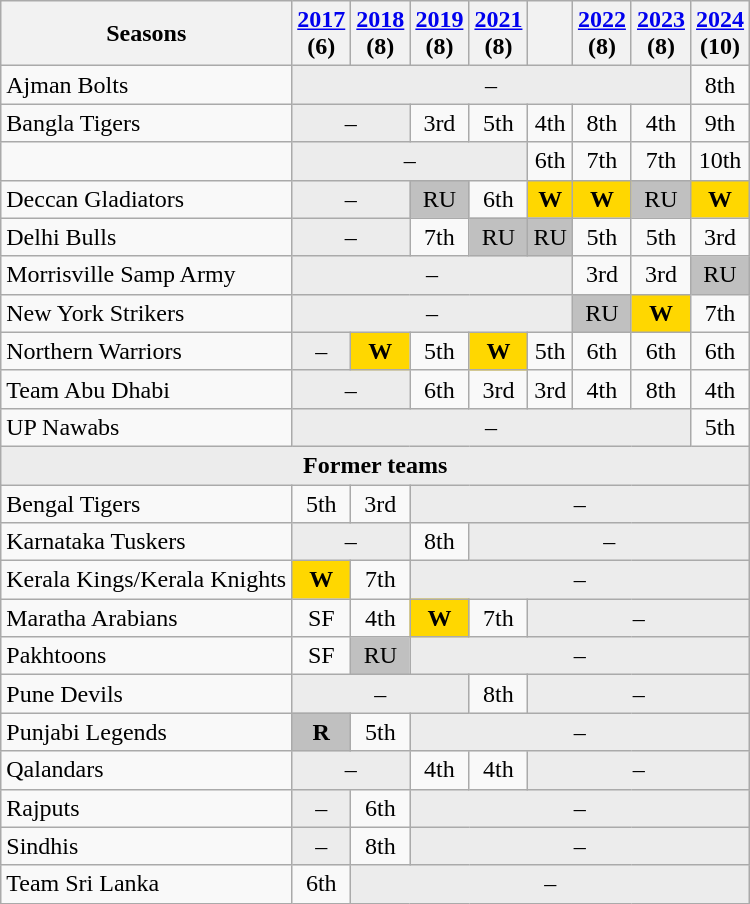<table class="wikitable sortable" style="text-align:center">
<tr>
<th>Seasons</th>
<th><a href='#'>2017</a><br>(6)</th>
<th><a href='#'>2018</a><br>(8)</th>
<th><a href='#'>2019</a><br>(8)</th>
<th><a href='#'>2021</a><br>(8)</th>
<th></th>
<th><a href='#'>2022</a><br>(8)</th>
<th><a href='#'>2023</a><br>(8)</th>
<th><a href='#'>2024</a><br>(10)</th>
</tr>
<tr>
<td align=left>Ajman Bolts</td>
<td colspan="7" style="background: #ececec">–</td>
<td>8th</td>
</tr>
<tr>
<td align=left>Bangla Tigers</td>
<td colspan="2" style="background: #ececec">–</td>
<td>3rd</td>
<td>5th</td>
<td>4th</td>
<td>8th</td>
<td>4th</td>
<td>9th</td>
</tr>
<tr>
<td align=left></td>
<td colspan="4" style="background: #ececec">–</td>
<td>6th</td>
<td>7th</td>
<td>7th</td>
<td>10th</td>
</tr>
<tr>
<td align=left>Deccan Gladiators</td>
<td colspan="2" style="background: #ececec">–</td>
<td style="background: silver">RU</td>
<td>6th</td>
<th style="background: gold">W</th>
<th style="background: gold">W</th>
<td style="background: silver">RU</td>
<th style="background: gold">W</th>
</tr>
<tr>
<td align=left>Delhi Bulls</td>
<td colspan="2" style="background: #ececec">–</td>
<td>7th</td>
<td style="background: silver">RU</td>
<td style="background: silver">RU</td>
<td>5th</td>
<td>5th</td>
<td>3rd</td>
</tr>
<tr>
<td align=left>Morrisville Samp Army</td>
<td colspan="5" style="background: #ececec">–</td>
<td>3rd</td>
<td>3rd</td>
<td style="background: silver">RU</td>
</tr>
<tr>
<td align=left>New York Strikers</td>
<td colspan="5" style="background: #ececec">–</td>
<td style="background: silver">RU</td>
<th style="background: gold">W</th>
<td>7th</td>
</tr>
<tr>
<td align=left>Northern Warriors</td>
<td style="background: #ececec">–</td>
<th style="background: gold">W</th>
<td>5th</td>
<th style="background: gold">W</th>
<td>5th</td>
<td>6th</td>
<td>6th</td>
<td>6th</td>
</tr>
<tr>
<td align=left>Team Abu Dhabi</td>
<td colspan="2" style="background: #ececec">–</td>
<td>6th</td>
<td>3rd</td>
<td>3rd</td>
<td>4th</td>
<td>8th</td>
<td>4th</td>
</tr>
<tr>
<td align=left>UP Nawabs</td>
<td colspan="7" style="background: #ececec">–</td>
<td>5th</td>
</tr>
<tr align=center>
<th colspan="9" style="background: #ececec">Former teams</th>
</tr>
<tr>
<td align=left>Bengal Tigers</td>
<td>5th</td>
<td>3rd</td>
<td colspan="6" style="background: #ececec">–</td>
</tr>
<tr>
<td align=left>Karnataka Tuskers</td>
<td colspan="2" style="background: #ececec">–</td>
<td>8th</td>
<td colspan="5" style="background: #ececec">–</td>
</tr>
<tr>
<td align=left>Kerala Kings/Kerala Knights</td>
<th style="background: gold">W</th>
<td>7th</td>
<td colspan="6" style="background: #ececec">–</td>
</tr>
<tr>
<td align=left>Maratha Arabians</td>
<td>SF</td>
<td>4th</td>
<th style="background: gold">W</th>
<td>7th</td>
<td colspan="4" style="background: #ececec">–</td>
</tr>
<tr>
<td align=left>Pakhtoons</td>
<td>SF</td>
<td style="background: silver">RU</td>
<td colspan="6" style="background: #ececec">–</td>
</tr>
<tr>
<td align=left>Pune Devils</td>
<td colspan="3" style="background: #ececec">–</td>
<td>8th</td>
<td colspan="4" style="background: #ececec">–</td>
</tr>
<tr>
<td align=left>Punjabi Legends</td>
<th style="background: silver">R</th>
<td>5th</td>
<td colspan="6" style="background: #ececec">–</td>
</tr>
<tr>
<td align=left>Qalandars</td>
<td colspan="2" style="background: #ececec">–</td>
<td>4th</td>
<td>4th</td>
<td colspan="4" style="background: #ececec">–</td>
</tr>
<tr>
<td align=left>Rajputs</td>
<td style="background: #ececec">–</td>
<td>6th</td>
<td colspan="6" style="background: #ececec">–</td>
</tr>
<tr>
<td align=left>Sindhis</td>
<td style="background: #ececec">–</td>
<td>8th</td>
<td colspan="6" style="background: #ececec">–</td>
</tr>
<tr>
<td align=left>Team Sri Lanka</td>
<td>6th</td>
<td colspan="7" style="background: #ececec">–</td>
</tr>
</table>
